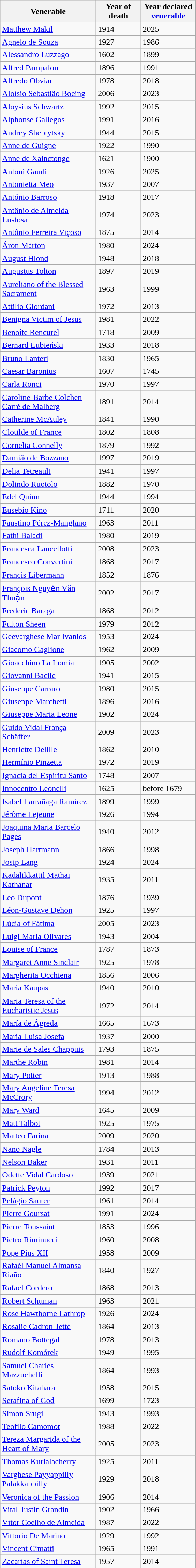<table class="wikitable sortable">
<tr>
<th width=180>Venerable</th>
<th width=80>Year of death</th>
<th width=100>Year declared <a href='#'>venerable</a></th>
</tr>
<tr>
<td><a href='#'>Matthew Makil</a></td>
<td>1914</td>
<td>2025</td>
</tr>
<tr>
<td><a href='#'>Agnelo de Souza</a></td>
<td>1927</td>
<td>1986</td>
</tr>
<tr>
<td><a href='#'>Alessandro Luzzago</a></td>
<td>1602</td>
<td>1899</td>
</tr>
<tr>
<td><a href='#'>Alfred Pampalon</a></td>
<td>1896</td>
<td>1991</td>
</tr>
<tr>
<td><a href='#'>Alfredo Obviar</a></td>
<td>1978</td>
<td>2018</td>
</tr>
<tr>
<td><a href='#'>Aloísio Sebastião Boeing</a></td>
<td>2006</td>
<td>2023</td>
</tr>
<tr>
<td><a href='#'>Aloysius Schwartz</a></td>
<td>1992</td>
<td>2015</td>
</tr>
<tr>
<td><a href='#'>Alphonse Gallegos</a></td>
<td>1991</td>
<td>2016</td>
</tr>
<tr>
<td><a href='#'>Andrey Sheptytsky</a></td>
<td>1944</td>
<td>2015</td>
</tr>
<tr>
<td><a href='#'>Anne de Guigne</a></td>
<td>1922</td>
<td>1990</td>
</tr>
<tr>
<td><a href='#'>Anne de Xainctonge</a></td>
<td>1621</td>
<td>1900</td>
</tr>
<tr>
<td><a href='#'>Antoni Gaudí</a></td>
<td>1926</td>
<td>2025</td>
</tr>
<tr>
<td><a href='#'>Antonietta Meo</a></td>
<td>1937</td>
<td>2007</td>
</tr>
<tr>
<td><a href='#'>António Barroso</a></td>
<td>1918</td>
<td>2017</td>
</tr>
<tr>
<td><a href='#'>Antônio de Almeida Lustosa</a></td>
<td>1974</td>
<td>2023</td>
</tr>
<tr>
<td><a href='#'>Antônio Ferreira Viçoso</a></td>
<td>1875</td>
<td>2014</td>
</tr>
<tr>
<td><a href='#'>Áron Márton</a></td>
<td>1980</td>
<td>2024</td>
</tr>
<tr>
<td><a href='#'>August Hlond</a></td>
<td>1948</td>
<td>2018</td>
</tr>
<tr>
<td><a href='#'>Augustus Tolton</a></td>
<td>1897</td>
<td>2019</td>
</tr>
<tr>
<td><a href='#'>Aureliano of the Blessed Sacrament</a></td>
<td>1963</td>
<td>1999</td>
</tr>
<tr>
<td><a href='#'>Attilio Giordani</a></td>
<td>1972</td>
<td>2013</td>
</tr>
<tr>
<td><a href='#'>Benigna Victim of Jesus</a></td>
<td>1981</td>
<td>2022</td>
</tr>
<tr>
<td><a href='#'>Benoîte Rencurel</a></td>
<td>1718</td>
<td>2009</td>
</tr>
<tr>
<td><a href='#'>Bernard Łubieński</a></td>
<td>1933</td>
<td>2018</td>
</tr>
<tr>
<td><a href='#'>Bruno Lanteri</a></td>
<td>1830</td>
<td>1965</td>
</tr>
<tr>
<td><a href='#'>Caesar Baronius</a></td>
<td>1607</td>
<td>1745</td>
</tr>
<tr>
<td><a href='#'>Carla Ronci</a></td>
<td>1970</td>
<td>1997</td>
</tr>
<tr>
<td><a href='#'>Caroline-Barbe Colchen Carré de Malberg</a></td>
<td>1891</td>
<td>2014</td>
</tr>
<tr>
<td><a href='#'>Catherine McAuley</a></td>
<td>1841</td>
<td>1990</td>
</tr>
<tr>
<td><a href='#'>Clotilde of France</a></td>
<td>1802</td>
<td>1808</td>
</tr>
<tr>
<td><a href='#'>Cornelia Connelly</a></td>
<td>1879</td>
<td>1992</td>
</tr>
<tr>
<td><a href='#'>Damião de Bozzano</a></td>
<td>1997</td>
<td>2019</td>
</tr>
<tr>
<td><a href='#'>Delia Tetreault</a></td>
<td>1941</td>
<td>1997</td>
</tr>
<tr>
<td><a href='#'>Dolindo Ruotolo</a></td>
<td>1882</td>
<td>1970</td>
</tr>
<tr>
<td><a href='#'>Edel Quinn</a></td>
<td>1944</td>
<td>1994</td>
</tr>
<tr>
<td><a href='#'>Eusebio Kino</a></td>
<td>1711</td>
<td>2020</td>
</tr>
<tr>
<td><a href='#'>Faustino Pérez-Manglano</a></td>
<td>1963</td>
<td>2011</td>
</tr>
<tr>
<td><a href='#'>Fathi Baladi</a></td>
<td>1980</td>
<td>2019</td>
</tr>
<tr>
<td><a href='#'>Francesca Lancellotti</a></td>
<td>2008</td>
<td>2023</td>
</tr>
<tr>
<td><a href='#'>Francesco Convertini</a></td>
<td>1868</td>
<td>2017</td>
</tr>
<tr>
<td><a href='#'>Francis Libermann</a></td>
<td>1852</td>
<td>1876</td>
</tr>
<tr>
<td><a href='#'>François Nguyễn Văn Thuận</a></td>
<td>2002</td>
<td>2017</td>
</tr>
<tr>
<td><a href='#'>Frederic Baraga</a></td>
<td>1868</td>
<td>2012</td>
</tr>
<tr>
<td><a href='#'>Fulton Sheen</a></td>
<td>1979</td>
<td>2012</td>
</tr>
<tr>
<td><a href='#'>Geevarghese Mar Ivanios</a></td>
<td>1953</td>
<td>2024</td>
</tr>
<tr>
<td><a href='#'>Giacomo Gaglione</a></td>
<td>1962</td>
<td>2009</td>
</tr>
<tr>
<td><a href='#'>Gioacchino La Lomia</a></td>
<td>1905</td>
<td>2002</td>
</tr>
<tr>
<td><a href='#'>Giovanni Bacile</a></td>
<td>1941</td>
<td>2015</td>
</tr>
<tr>
<td><a href='#'>Giuseppe Carraro</a></td>
<td>1980</td>
<td>2015</td>
</tr>
<tr>
<td><a href='#'>Giuseppe Marchetti</a></td>
<td>1896</td>
<td>2016</td>
</tr>
<tr>
<td><a href='#'>Giuseppe Maria Leone</a></td>
<td>1902</td>
<td>2024</td>
</tr>
<tr>
<td><a href='#'>Guido Vidal França Schäffer</a></td>
<td>2009</td>
<td>2023</td>
</tr>
<tr>
<td><a href='#'>Henriette Delille</a></td>
<td>1862</td>
<td>2010</td>
</tr>
<tr>
<td><a href='#'>Hermínio Pinzetta</a></td>
<td>1972</td>
<td>2019</td>
</tr>
<tr>
<td><a href='#'>Ignacia del Espíritu Santo</a></td>
<td>1748</td>
<td>2007</td>
</tr>
<tr>
<td><a href='#'>Innocentto Leonelli</a></td>
<td>1625</td>
<td>before 1679</td>
</tr>
<tr>
<td><a href='#'>Isabel Larrañaga Ramírez</a></td>
<td>1899</td>
<td>1999</td>
</tr>
<tr>
<td><a href='#'>Jérôme Lejeune</a></td>
<td>1926</td>
<td>1994</td>
</tr>
<tr>
<td><a href='#'>Joaquina Maria Barcelo Pages</a></td>
<td>1940</td>
<td>2012</td>
</tr>
<tr>
<td><a href='#'>Joseph Hartmann</a></td>
<td>1866</td>
<td>1998</td>
</tr>
<tr>
<td><a href='#'>Josip Lang</a></td>
<td>1924</td>
<td>2024</td>
</tr>
<tr>
<td><a href='#'>Kadalikkattil Mathai Kathanar</a></td>
<td>1935</td>
<td>2011</td>
</tr>
<tr>
<td><a href='#'>Leo Dupont</a></td>
<td>1876</td>
<td>1939</td>
</tr>
<tr>
<td><a href='#'>Léon-Gustave Dehon</a></td>
<td>1925</td>
<td>1997</td>
</tr>
<tr>
<td><a href='#'>Lúcia of Fátima</a></td>
<td>2005</td>
<td>2023</td>
</tr>
<tr>
<td><a href='#'>Luigi Maria Olivares</a></td>
<td>1943</td>
<td>2004</td>
</tr>
<tr>
<td><a href='#'>Louise of France</a></td>
<td>1787</td>
<td>1873</td>
</tr>
<tr>
<td><a href='#'>Margaret Anne Sinclair</a></td>
<td>1925</td>
<td>1978</td>
</tr>
<tr>
<td><a href='#'>Margherita Occhiena</a></td>
<td>1856</td>
<td>2006</td>
</tr>
<tr>
<td><a href='#'>Maria Kaupas</a></td>
<td>1940</td>
<td>2010</td>
</tr>
<tr>
<td><a href='#'>Maria Teresa of the Eucharistic Jesus</a></td>
<td>1972</td>
<td>2014</td>
</tr>
<tr>
<td><a href='#'>María de Ágreda</a></td>
<td>1665</td>
<td>1673</td>
</tr>
<tr>
<td><a href='#'>María Luisa Josefa</a></td>
<td>1937</td>
<td>2000</td>
</tr>
<tr>
<td><a href='#'>Marie de Sales Chappuis</a></td>
<td>1793</td>
<td>1875</td>
</tr>
<tr>
<td><a href='#'>Marthe Robin</a></td>
<td>1981</td>
<td>2014</td>
</tr>
<tr>
<td><a href='#'>Mary Potter</a></td>
<td>1913</td>
<td>1988</td>
</tr>
<tr>
<td><a href='#'>Mary Angeline Teresa McCrory</a></td>
<td>1994</td>
<td>2012</td>
</tr>
<tr>
<td><a href='#'>Mary Ward</a></td>
<td>1645</td>
<td>2009</td>
</tr>
<tr>
<td><a href='#'>Matt Talbot</a></td>
<td>1925</td>
<td>1975</td>
</tr>
<tr>
<td><a href='#'>Matteo Farina</a></td>
<td>2009</td>
<td>2020</td>
</tr>
<tr>
<td><a href='#'>Nano Nagle</a></td>
<td>1784</td>
<td>2013</td>
</tr>
<tr>
<td><a href='#'>Nelson Baker</a></td>
<td>1931</td>
<td>2011</td>
</tr>
<tr>
<td><a href='#'>Odette Vidal Cardoso</a></td>
<td>1939</td>
<td>2021</td>
</tr>
<tr>
<td><a href='#'>Patrick Peyton</a></td>
<td>1992</td>
<td>2017</td>
</tr>
<tr>
<td><a href='#'>Pelágio Sauter</a></td>
<td>1961</td>
<td>2014</td>
</tr>
<tr>
<td><a href='#'>Pierre Goursat</a></td>
<td>1991</td>
<td>2024</td>
</tr>
<tr>
<td><a href='#'>Pierre Toussaint</a></td>
<td>1853</td>
<td>1996</td>
</tr>
<tr>
<td><a href='#'>Pietro Riminucci</a></td>
<td>1960</td>
<td>2008</td>
</tr>
<tr>
<td><a href='#'>Pope Pius XII</a></td>
<td>1958</td>
<td>2009</td>
</tr>
<tr>
<td><a href='#'>Rafaél Manuel Almansa Riaño</a></td>
<td>1840</td>
<td>1927</td>
</tr>
<tr>
<td><a href='#'>Rafael Cordero</a></td>
<td>1868</td>
<td>2013</td>
</tr>
<tr>
<td><a href='#'>Robert Schuman</a></td>
<td>1963</td>
<td>2021</td>
</tr>
<tr>
<td><a href='#'>Rose Hawthorne Lathrop</a></td>
<td>1926</td>
<td>2024</td>
</tr>
<tr>
<td><a href='#'>Rosalie Cadron-Jetté</a></td>
<td>1864</td>
<td>2013</td>
</tr>
<tr>
<td><a href='#'>Romano Bottegal</a></td>
<td>1978</td>
<td>2013</td>
</tr>
<tr>
<td><a href='#'>Rudolf Komórek</a></td>
<td>1949</td>
<td>1995</td>
</tr>
<tr>
<td><a href='#'>Samuel Charles Mazzuchelli</a></td>
<td>1864</td>
<td>1993</td>
</tr>
<tr>
<td><a href='#'>Satoko Kitahara</a></td>
<td>1958</td>
<td>2015</td>
</tr>
<tr>
<td><a href='#'>Serafina of God</a></td>
<td>1699</td>
<td>1723</td>
</tr>
<tr>
<td><a href='#'>Simon Srugi</a></td>
<td>1943</td>
<td>1993</td>
</tr>
<tr>
<td><a href='#'>Teofilo Camomot</a></td>
<td>1988</td>
<td>2022</td>
</tr>
<tr>
<td><a href='#'>Tereza Margarida of the Heart of Mary</a></td>
<td>2005</td>
<td>2023</td>
</tr>
<tr>
<td><a href='#'>Thomas Kurialacherry</a></td>
<td>1925</td>
<td>2011</td>
</tr>
<tr>
<td><a href='#'>Varghese Payyappilly Palakkappilly</a></td>
<td>1929</td>
<td>2018</td>
</tr>
<tr>
<td><a href='#'>Veronica of the Passion</a></td>
<td>1906</td>
<td>2014</td>
</tr>
<tr>
<td><a href='#'>Vital-Justin Grandin</a></td>
<td>1902</td>
<td>1966</td>
</tr>
<tr>
<td><a href='#'>Vítor Coelho de Almeida</a></td>
<td>1987</td>
<td>2022</td>
</tr>
<tr>
<td><a href='#'>Vittorio De Marino</a></td>
<td>1929</td>
<td>1992</td>
</tr>
<tr>
<td><a href='#'>Vincent Cimatti</a></td>
<td>1965</td>
<td>1991</td>
</tr>
<tr>
<td><a href='#'>Zacarias of Saint Teresa</a></td>
<td>1957</td>
<td>2014</td>
</tr>
<tr>
</tr>
</table>
